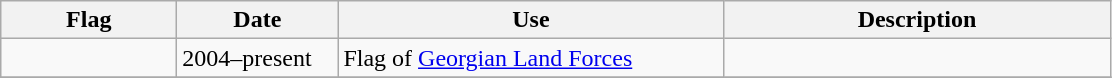<table class="wikitable">
<tr>
<th width="110">Flag</th>
<th width="100">Date</th>
<th width="250">Use</th>
<th width="250">Description</th>
</tr>
<tr>
<td></td>
<td>2004–present</td>
<td>Flag of <a href='#'>Georgian Land Forces</a></td>
<td></td>
</tr>
<tr>
</tr>
</table>
